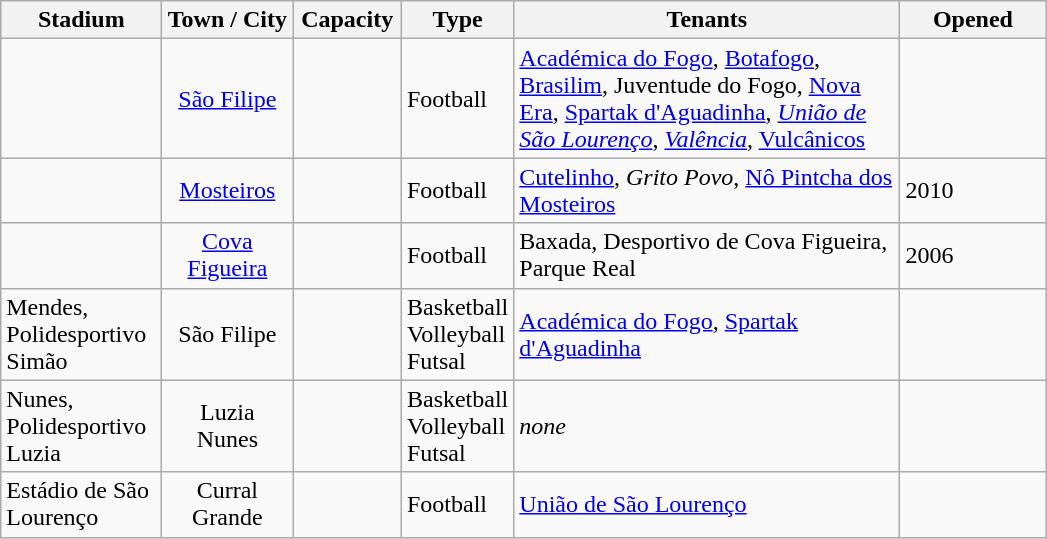<table class="wikitable sortable">
<tr>
<th width=100>Stadium</th>
<th width=80>Town / City</th>
<th width=65>Capacity</th>
<th width=40>Type</th>
<th width=250>Tenants</th>
<th width=90>Opened</th>
</tr>
<tr>
<td></td>
<td style="text-align:center;"><a href='#'>São Filipe</a></td>
<td style="text-align:center;"> </td>
<td>Football</td>
<td><a href='#'>Académica do Fogo</a>, <a href='#'>Botafogo</a>, <a href='#'>Brasilim</a>, Juventude do Fogo, <a href='#'>Nova Era</a>, <a href='#'>Spartak d'Aguadinha</a>, <em><a href='#'>União de São Lourenço</a></em>, <em><a href='#'>Valência</a></em>, <a href='#'>Vulcânicos</a></td>
<td></td>
</tr>
<tr>
<td></td>
<td style="text-align:center;"><a href='#'>Mosteiros</a></td>
<td style="text-align:center;"></td>
<td>Football</td>
<td><a href='#'>Cutelinho</a>, <em>Grito Povo</em>, <a href='#'>Nô Pintcha dos Mosteiros</a></td>
<td>2010</td>
</tr>
<tr>
<td></td>
<td style="text-align:center;"><a href='#'>Cova Figueira</a></td>
<td style="text-align:center;"></td>
<td>Football</td>
<td>Baxada, Desportivo de Cova Figueira, Parque Real</td>
<td>2006</td>
</tr>
<tr>
<td>Mendes, Polidesportivo Simão</td>
<td style="text-align:center;">São Filipe</td>
<td style="text-align:center;"></td>
<td>Basketball<br>Volleyball<br>Futsal</td>
<td><a href='#'>Académica do Fogo</a>, <a href='#'>Spartak d'Aguadinha</a></td>
<td></td>
</tr>
<tr>
<td>Nunes, Polidesportivo Luzia</td>
<td style="text-align:center;">Luzia Nunes</td>
<td style="text-align:center;"></td>
<td>Basketball<br>Volleyball<br>Futsal</td>
<td><em>none</em></td>
<td></td>
</tr>
<tr>
<td>Estádio de São Lourenço</td>
<td style="text-align:center;">Curral Grande</td>
<td style="text-align:center;"></td>
<td>Football</td>
<td><a href='#'>União de São Lourenço</a></td>
<td></td>
</tr>
</table>
